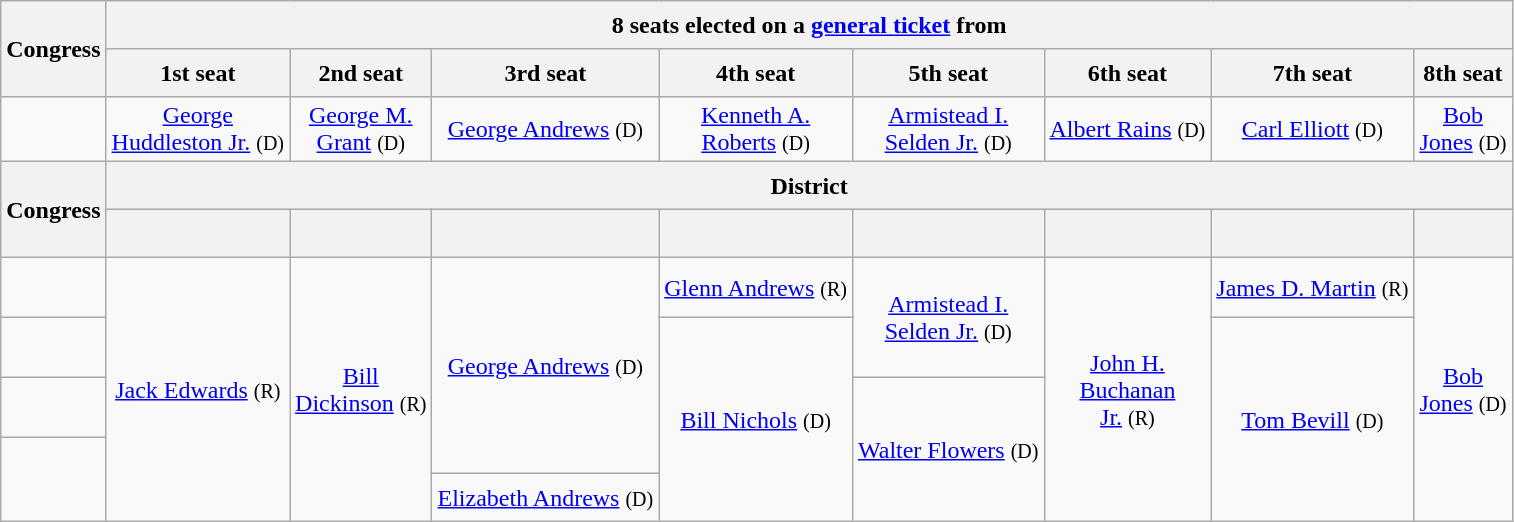<table class=wikitable style="text-align:center">
<tr style="height:2em">
<th rowspan=2>Congress</th>
<th colspan=8>8 seats elected on a <a href='#'>general ticket</a> from </th>
</tr>
<tr style="height:2em">
<th>1st seat</th>
<th>2nd seat</th>
<th>3rd seat</th>
<th>4th seat</th>
<th>5th seat</th>
<th>6th seat</th>
<th>7th seat</th>
<th>8th seat</th>
</tr>
<tr style="height:2.5em">
<td><strong></strong> </td>
<td><a href='#'>George<br>Huddleston Jr.</a> <small>(D)</small></td>
<td><a href='#'>George M.<br>Grant</a> <small>(D)</small></td>
<td><a href='#'>George Andrews</a> <small>(D)</small></td>
<td><a href='#'>Kenneth A.<br>Roberts</a> <small>(D)</small></td>
<td><a href='#'>Armistead I.<br>Selden Jr.</a> <small>(D)</small></td>
<td><a href='#'>Albert Rains</a> <small>(D)</small></td>
<td><a href='#'>Carl Elliott</a> <small>(D)</small></td>
<td><a href='#'>Bob<br>Jones</a> <small>(D)</small></td>
</tr>
<tr style="height:2em">
<th rowspan=2>Congress</th>
<th colspan=8>District</th>
</tr>
<tr style="height:2em">
<th></th>
<th></th>
<th></th>
<th></th>
<th></th>
<th></th>
<th></th>
<th></th>
</tr>
<tr style="height:2.5em">
<td><strong></strong> </td>
<td rowspan=5 ><a href='#'>Jack Edwards</a> <small>(R)</small></td>
<td rowspan=5 ><a href='#'>Bill<br>Dickinson</a> <small>(R)</small></td>
<td rowspan=4 ><a href='#'>George Andrews</a> <small>(D)</small></td>
<td><a href='#'>Glenn Andrews</a> <small>(R)</small></td>
<td rowspan=2 ><a href='#'>Armistead I.<br>Selden Jr.</a> <small>(D)</small></td>
<td rowspan=5 ><a href='#'>John H.<br>Buchanan<br>Jr.</a> <small>(R)</small></td>
<td><a href='#'>James D. Martin</a> <small>(R)</small></td>
<td rowspan=5 ><a href='#'>Bob<br>Jones</a> <small>(D)</small></td>
</tr>
<tr style="height:2.5em">
<td><strong></strong> </td>
<td rowspan=4 ><a href='#'>Bill Nichols</a> <small>(D)</small></td>
<td rowspan=4 ><a href='#'>Tom Bevill</a> <small>(D)</small></td>
</tr>
<tr style="height:2.5em">
<td><strong></strong> </td>
<td rowspan=3 ><a href='#'>Walter Flowers</a> <small>(D)</small></td>
</tr>
<tr style="height:1.5em">
<td rowspan=2><strong></strong> </td>
</tr>
<tr style="height:2em">
<td><a href='#'>Elizabeth Andrews</a> <small>(D)</small></td>
</tr>
</table>
